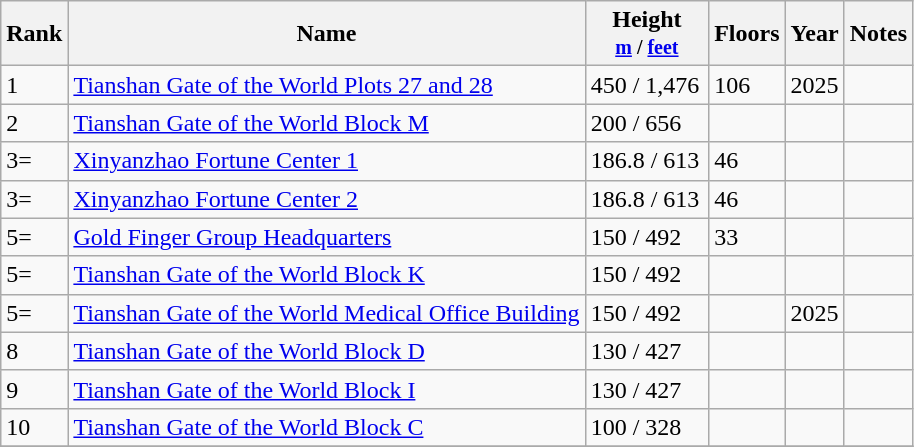<table class="wikitable sortable">
<tr>
<th>Rank</th>
<th>Name</th>
<th width="75px">Height<br><small><a href='#'>m</a> / <a href='#'>feet</a></small></th>
<th>Floors</th>
<th>Year</th>
<th class="unsortable">Notes</th>
</tr>
<tr>
<td>1</td>
<td><a href='#'>Tianshan Gate of the World Plots 27 and 28</a></td>
<td>450 / 1,476</td>
<td>106</td>
<td>2025</td>
<td></td>
</tr>
<tr>
<td>2</td>
<td><a href='#'>Tianshan Gate of the World Block M</a></td>
<td>200 / 656</td>
<td></td>
<td></td>
<td></td>
</tr>
<tr>
<td>3=</td>
<td><a href='#'>Xinyanzhao Fortune Center 1</a></td>
<td>186.8 / 613</td>
<td>46</td>
<td></td>
<td></td>
</tr>
<tr>
<td>3=</td>
<td><a href='#'>Xinyanzhao Fortune Center 2</a></td>
<td>186.8 / 613</td>
<td>46</td>
<td></td>
<td></td>
</tr>
<tr>
<td>5=</td>
<td><a href='#'>Gold Finger Group Headquarters</a></td>
<td>150 / 492</td>
<td>33</td>
<td></td>
<td></td>
</tr>
<tr>
<td>5=</td>
<td><a href='#'>Tianshan Gate of the World Block K</a></td>
<td>150 / 492</td>
<td></td>
<td></td>
<td></td>
</tr>
<tr>
<td>5=</td>
<td><a href='#'>Tianshan Gate of the World Medical Office Building</a></td>
<td>150 / 492</td>
<td></td>
<td>2025</td>
<td></td>
</tr>
<tr>
<td>8</td>
<td><a href='#'>Tianshan Gate of the World Block D</a></td>
<td>130 / 427</td>
<td></td>
<td></td>
<td></td>
</tr>
<tr>
<td>9</td>
<td><a href='#'>Tianshan Gate of the World Block I</a></td>
<td>130 / 427</td>
<td></td>
<td></td>
<td></td>
</tr>
<tr>
<td>10</td>
<td><a href='#'>Tianshan Gate of the World Block C</a></td>
<td>100 / 328</td>
<td></td>
<td></td>
<td></td>
</tr>
<tr>
</tr>
</table>
